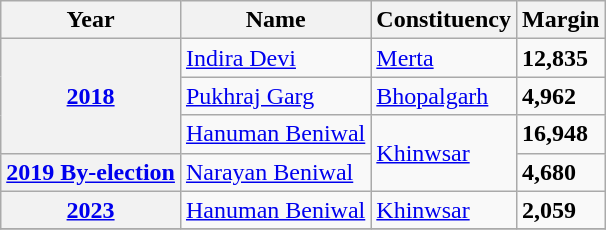<table class="wikitable sortable">
<tr>
<th>Year</th>
<th>Name</th>
<th>Constituency</th>
<th>Margin</th>
</tr>
<tr>
<th rowspan="3"><a href='#'>2018</a></th>
<td><a href='#'>Indira Devi</a></td>
<td><a href='#'>Merta</a></td>
<td><strong>12,835</strong></td>
</tr>
<tr>
<td><a href='#'>Pukhraj Garg</a></td>
<td><a href='#'>Bhopalgarh</a></td>
<td><strong>4,962</strong></td>
</tr>
<tr>
<td><a href='#'>Hanuman Beniwal</a></td>
<td rowspan="2"><a href='#'>Khinwsar</a></td>
<td><strong>16,948</strong></td>
</tr>
<tr>
<th><a href='#'>2019 By-election</a></th>
<td><a href='#'>Narayan Beniwal</a></td>
<td><strong>4,680</strong></td>
</tr>
<tr>
<th><a href='#'>2023</a></th>
<td><a href='#'>Hanuman Beniwal</a></td>
<td><a href='#'>Khinwsar</a></td>
<td><strong>2,059</strong></td>
</tr>
<tr>
</tr>
</table>
